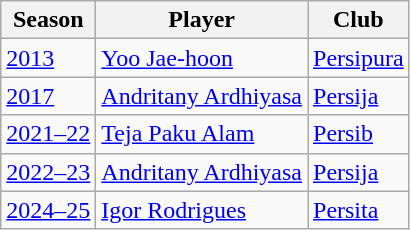<table class="wikitable sortable">
<tr>
<th scope="col">Season</th>
<th scope="col">Player</th>
<th scope="col">Club</th>
</tr>
<tr>
<td><a href='#'>2013</a></td>
<td> <a href='#'>Yoo Jae-hoon</a></td>
<td><a href='#'>Persipura</a></td>
</tr>
<tr>
<td><a href='#'>2017</a></td>
<td> <a href='#'>Andritany Ardhiyasa</a></td>
<td><a href='#'>Persija</a></td>
</tr>
<tr>
<td><a href='#'>2021–22</a></td>
<td> <a href='#'>Teja Paku Alam</a></td>
<td><a href='#'>Persib</a></td>
</tr>
<tr>
<td><a href='#'>2022–23</a></td>
<td> <a href='#'>Andritany Ardhiyasa</a></td>
<td><a href='#'>Persija</a></td>
</tr>
<tr>
<td><a href='#'>2024–25</a></td>
<td> <a href='#'>Igor Rodrigues</a></td>
<td><a href='#'>Persita</a></td>
</tr>
</table>
